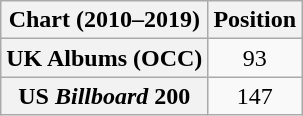<table class="wikitable sortable plainrowheaders" style="text-align:center">
<tr>
<th scope="col">Chart (2010–2019)</th>
<th scope="col">Position</th>
</tr>
<tr>
<th scope="row">UK Albums (OCC)</th>
<td>93</td>
</tr>
<tr>
<th scope="row">US <em>Billboard</em> 200</th>
<td>147</td>
</tr>
</table>
